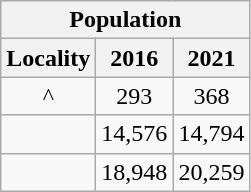<table class="wikitable" style="text-align:center;">
<tr>
<th colspan="3" style="text-align:center; font-weight:bold">Population</th>
</tr>
<tr>
<th style="text-align:center; background:  font-weight:bold">Locality</th>
<th style="text-align:center; background:  font-weight:bold"><strong>2016</strong></th>
<th style="text-align:center; background:  font-weight:bold"><strong>2021</strong></th>
</tr>
<tr>
<td>^</td>
<td>293</td>
<td>368</td>
</tr>
<tr>
<td></td>
<td>14,576</td>
<td>14,794</td>
</tr>
<tr>
<td></td>
<td>18,948</td>
<td>20,259</td>
</tr>
</table>
